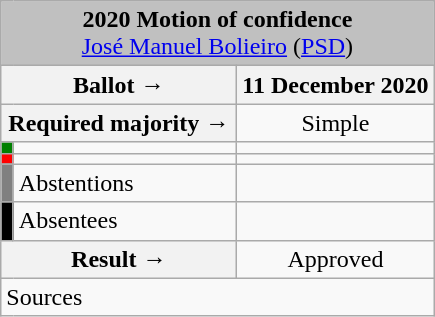<table class="wikitable" style="text-align:center;">
<tr>
<td colspan="4" align="center" bgcolor="#C0C0C0"><strong>2020 Motion of confidence</strong><br><a href='#'>José Manuel Bolieiro</a> (<a href='#'>PSD</a>)</td>
</tr>
<tr>
<th colspan="2" style="width:150px;">Ballot →</th>
<th>11 December 2020</th>
</tr>
<tr>
<th colspan="2">Required majority →</th>
<td>Simple</td>
</tr>
<tr>
<th style="color:inherit;background:green;"></th>
<td style="text-align:left;"></td>
<td></td>
</tr>
<tr>
<th style="width:1px; background:red;"></th>
<td style="text-align:left;"></td>
<td></td>
</tr>
<tr>
<th style="color:inherit;background:gray;"></th>
<td style="text-align:left;">Abstentions</td>
<td></td>
</tr>
<tr>
<th style="color:inherit;background:black;"></th>
<td style="text-align:left;">Absentees</td>
<td></td>
</tr>
<tr>
<th colspan="2">Result →</th>
<td>Approved </td>
</tr>
<tr>
<td style="text-align:left;" colspan="4">Sources</td>
</tr>
</table>
